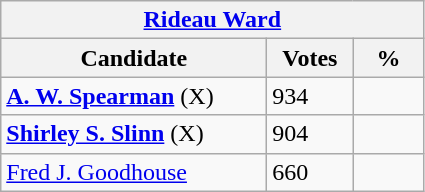<table class="wikitable">
<tr>
<th colspan="3"><a href='#'>Rideau Ward</a></th>
</tr>
<tr>
<th style="width: 170px">Candidate</th>
<th style="width: 50px">Votes</th>
<th style="width: 40px">%</th>
</tr>
<tr>
<td><strong><a href='#'>A. W. Spearman</a></strong> (X)</td>
<td>934</td>
<td></td>
</tr>
<tr>
<td><strong><a href='#'>Shirley S. Slinn</a></strong> (X)</td>
<td>904</td>
<td></td>
</tr>
<tr>
<td><a href='#'>Fred J. Goodhouse</a></td>
<td>660</td>
<td></td>
</tr>
</table>
